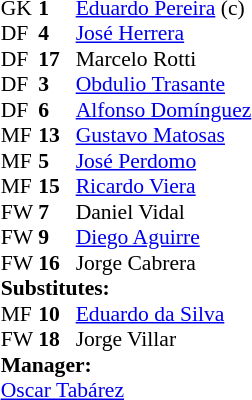<table cellspacing="0" cellpadding="0" style="font-size:90%; margin:0.2em auto;">
<tr>
<th width="25"></th>
<th width="25"></th>
</tr>
<tr>
<td>GK</td>
<td><strong> 1</strong></td>
<td> <a href='#'>Eduardo Pereira</a> (c)</td>
</tr>
<tr>
<td>DF</td>
<td><strong> 4</strong></td>
<td> <a href='#'>José Herrera</a></td>
</tr>
<tr>
<td>DF</td>
<td><strong>17 </strong></td>
<td> Marcelo Rotti</td>
</tr>
<tr>
<td>DF</td>
<td><strong> 3 </strong></td>
<td> <a href='#'>Obdulio Trasante</a></td>
</tr>
<tr>
<td>DF</td>
<td><strong>6</strong></td>
<td> <a href='#'>Alfonso Domínguez</a></td>
<td></td>
<td></td>
</tr>
<tr>
<td>MF</td>
<td><strong>13</strong></td>
<td> <a href='#'>Gustavo Matosas</a></td>
<td></td>
<td></td>
</tr>
<tr>
<td>MF</td>
<td><strong>5</strong></td>
<td> <a href='#'>José Perdomo</a></td>
</tr>
<tr>
<td>MF</td>
<td><strong>15</strong></td>
<td> <a href='#'>Ricardo Viera</a></td>
</tr>
<tr>
<td>FW</td>
<td><strong>7</strong></td>
<td> Daniel Vidal</td>
</tr>
<tr>
<td>FW</td>
<td><strong>9</strong></td>
<td> <a href='#'>Diego Aguirre</a></td>
</tr>
<tr>
<td>FW</td>
<td><strong>16</strong></td>
<td> Jorge Cabrera</td>
</tr>
<tr>
<td colspan=3><strong>Substitutes:</strong></td>
</tr>
<tr>
<td>MF</td>
<td><strong>10</strong></td>
<td> <a href='#'>Eduardo da Silva</a></td>
<td></td>
<td></td>
</tr>
<tr>
<td>FW</td>
<td><strong>18</strong></td>
<td> Jorge Villar</td>
<td></td>
<td></td>
</tr>
<tr>
<td colspan=3><strong>Manager:</strong></td>
</tr>
<tr>
<td colspan=4> <a href='#'>Oscar Tabárez</a></td>
</tr>
</table>
